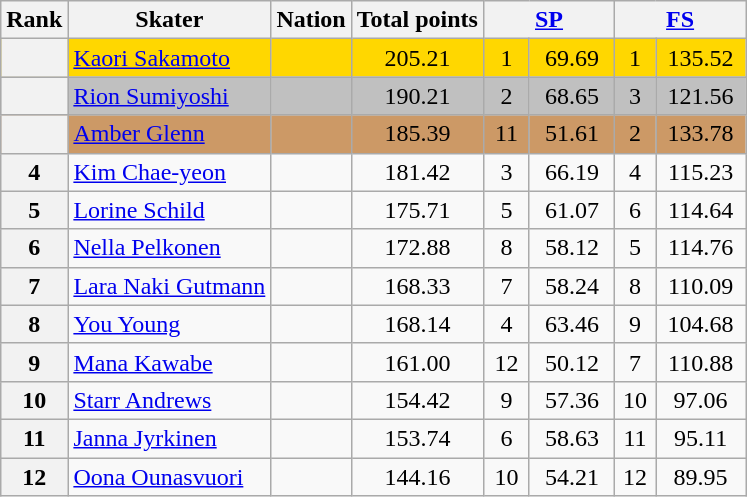<table class="wikitable sortable" style="text-align:left">
<tr>
<th scope="col">Rank</th>
<th scope="col">Skater</th>
<th scope="col">Nation</th>
<th scope="col">Total points</th>
<th scope="col" colspan="2" width="80px"><a href='#'>SP</a></th>
<th scope="col" colspan="2" width="80px"><a href='#'>FS</a></th>
</tr>
<tr bgcolor="gold">
<th scope="row"></th>
<td><a href='#'>Kaori Sakamoto</a></td>
<td></td>
<td align="center">205.21</td>
<td align="center">1</td>
<td align="center">69.69</td>
<td align="center">1</td>
<td align="center">135.52</td>
</tr>
<tr bgcolor="silver">
<th scope="row"></th>
<td><a href='#'>Rion Sumiyoshi</a></td>
<td></td>
<td align="center">190.21</td>
<td align="center">2</td>
<td align="center">68.65</td>
<td align="center">3</td>
<td align="center">121.56</td>
</tr>
<tr bgcolor="cc9966">
<th scope="row"></th>
<td><a href='#'>Amber Glenn</a></td>
<td></td>
<td align="center">185.39</td>
<td align="center">11</td>
<td align="center">51.61</td>
<td align="center">2</td>
<td align="center">133.78</td>
</tr>
<tr>
<th scope="row">4</th>
<td><a href='#'>Kim Chae-yeon</a></td>
<td></td>
<td align="center">181.42</td>
<td align="center">3</td>
<td align="center">66.19</td>
<td align="center">4</td>
<td align="center">115.23</td>
</tr>
<tr>
<th scope="row">5</th>
<td><a href='#'>Lorine Schild</a></td>
<td></td>
<td align="center">175.71</td>
<td align="center">5</td>
<td align="center">61.07</td>
<td align="center">6</td>
<td align="center">114.64</td>
</tr>
<tr>
<th scope="row">6</th>
<td><a href='#'>Nella Pelkonen</a></td>
<td></td>
<td align="center">172.88</td>
<td align="center">8</td>
<td align="center">58.12</td>
<td align="center">5</td>
<td align="center">114.76</td>
</tr>
<tr>
<th scope="row">7</th>
<td><a href='#'>Lara Naki Gutmann</a></td>
<td></td>
<td align="center">168.33</td>
<td align="center">7</td>
<td align="center">58.24</td>
<td align="center">8</td>
<td align="center">110.09</td>
</tr>
<tr>
<th scope="row">8</th>
<td><a href='#'>You Young</a></td>
<td></td>
<td align="center">168.14</td>
<td align="center">4</td>
<td align="center">63.46</td>
<td align="center">9</td>
<td align="center">104.68</td>
</tr>
<tr>
<th scope="row">9</th>
<td><a href='#'>Mana Kawabe</a></td>
<td></td>
<td align="center">161.00</td>
<td align="center">12</td>
<td align="center">50.12</td>
<td align="center">7</td>
<td align="center">110.88</td>
</tr>
<tr>
<th scope="row">10</th>
<td><a href='#'>Starr Andrews</a></td>
<td></td>
<td align="center">154.42</td>
<td align="center">9</td>
<td align="center">57.36</td>
<td align="center">10</td>
<td align="center">97.06</td>
</tr>
<tr>
<th scope="row">11</th>
<td><a href='#'>Janna Jyrkinen</a></td>
<td></td>
<td align="center">153.74</td>
<td align="center">6</td>
<td align="center">58.63</td>
<td align="center">11</td>
<td align="center">95.11</td>
</tr>
<tr>
<th scope="row">12</th>
<td><a href='#'>Oona Ounasvuori</a></td>
<td></td>
<td align="center">144.16</td>
<td align="center">10</td>
<td align="center">54.21</td>
<td align="center">12</td>
<td align="center">89.95</td>
</tr>
</table>
